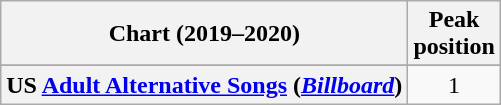<table class="wikitable sortable plainrowheaders" style="text-align:center">
<tr>
<th scope="col">Chart (2019–2020)</th>
<th scope="col">Peak<br>position</th>
</tr>
<tr>
</tr>
<tr>
</tr>
<tr>
<th scope="row">US <a href='#'>Adult Alternative Songs</a> (<a href='#'><em>Billboard</em></a>)</th>
<td>1</td>
</tr>
</table>
